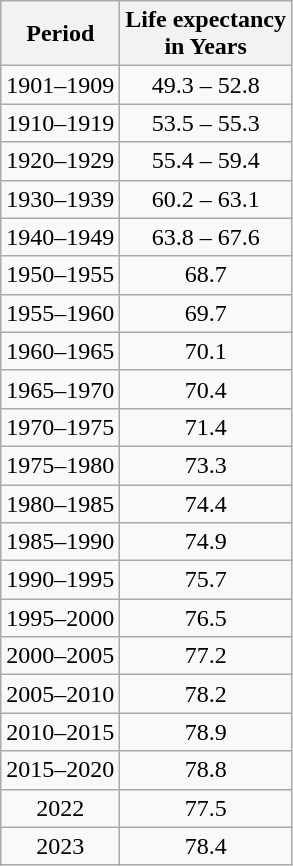<table class="wikitable" style="text-align:center">
<tr>
<th>Period</th>
<th>Life expectancy <br> in Years</th>
</tr>
<tr>
<td>1901–1909</td>
<td>49.3 – 52.8</td>
</tr>
<tr>
<td>1910–1919</td>
<td>53.5 – 55.3</td>
</tr>
<tr>
<td>1920–1929</td>
<td>55.4 – 59.4</td>
</tr>
<tr>
<td>1930–1939</td>
<td>60.2 – 63.1</td>
</tr>
<tr>
<td>1940–1949</td>
<td>63.8 – 67.6</td>
</tr>
<tr>
<td>1950–1955</td>
<td>68.7</td>
</tr>
<tr>
<td>1955–1960</td>
<td>69.7</td>
</tr>
<tr>
<td>1960–1965</td>
<td>70.1</td>
</tr>
<tr>
<td>1965–1970</td>
<td>70.4</td>
</tr>
<tr>
<td>1970–1975</td>
<td>71.4</td>
</tr>
<tr>
<td>1975–1980</td>
<td>73.3</td>
</tr>
<tr>
<td>1980–1985</td>
<td>74.4</td>
</tr>
<tr>
<td>1985–1990</td>
<td>74.9</td>
</tr>
<tr>
<td>1990–1995</td>
<td>75.7</td>
</tr>
<tr>
<td>1995–2000</td>
<td>76.5</td>
</tr>
<tr>
<td>2000–2005</td>
<td>77.2</td>
</tr>
<tr>
<td>2005–2010</td>
<td>78.2</td>
</tr>
<tr>
<td>2010–2015</td>
<td>78.9</td>
</tr>
<tr>
<td>2015–2020</td>
<td>78.8</td>
</tr>
<tr>
<td>2022</td>
<td>77.5</td>
</tr>
<tr>
<td>2023</td>
<td>78.4</td>
</tr>
</table>
